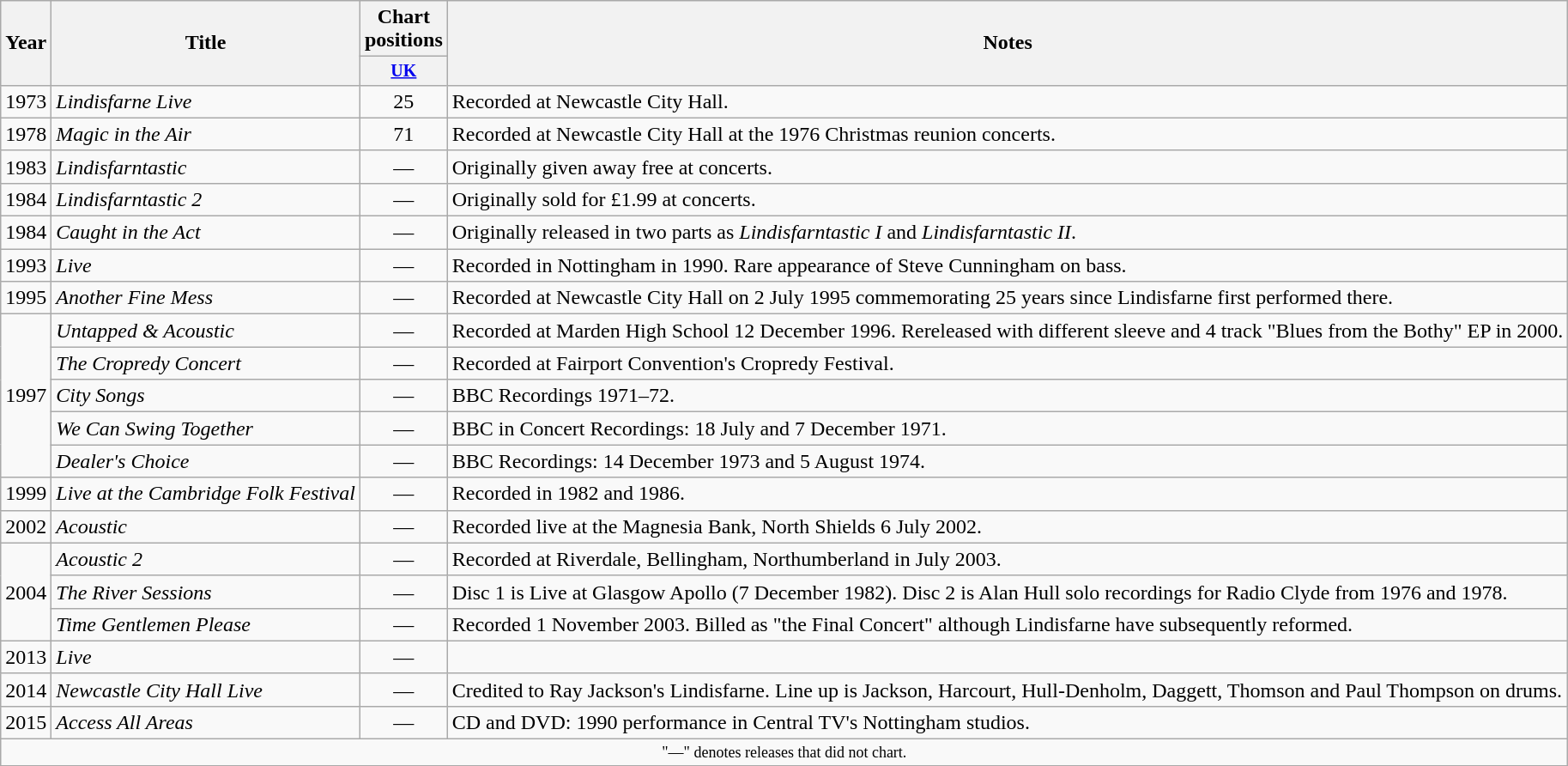<table class="wikitable" style="text-align:center;">
<tr>
<th rowspan="2">Year</th>
<th rowspan="2">Title</th>
<th colspan="1">Chart positions</th>
<th rowspan="2">Notes</th>
</tr>
<tr style="font-size:smaller;">
<th width="35"><a href='#'>UK</a><br></th>
</tr>
<tr>
<td>1973</td>
<td align="left"><em>Lindisfarne Live</em></td>
<td>25</td>
<td align="left">Recorded at Newcastle City Hall.</td>
</tr>
<tr>
<td>1978</td>
<td align="left"><em>Magic in the Air</em></td>
<td>71</td>
<td align="left">Recorded at Newcastle City Hall at the 1976 Christmas reunion concerts.</td>
</tr>
<tr>
<td>1983</td>
<td align="left"><em>Lindisfarntastic</em></td>
<td>—</td>
<td align="left">Originally given away free at concerts.</td>
</tr>
<tr>
<td>1984</td>
<td align="left"><em>Lindisfarntastic 2</em></td>
<td>—</td>
<td align="left">Originally sold for £1.99 at concerts.</td>
</tr>
<tr>
<td>1984</td>
<td align="left"><em>Caught in the Act</em></td>
<td>—</td>
<td align="left">Originally released in two parts as <em>Lindisfarntastic I</em> and <em>Lindisfarntastic II</em>.</td>
</tr>
<tr>
<td>1993</td>
<td align="left"><em>Live</em></td>
<td>—</td>
<td align="left">Recorded in Nottingham in 1990. Rare appearance of Steve Cunningham on bass.</td>
</tr>
<tr>
<td>1995</td>
<td align="left"><em>Another Fine Mess</em></td>
<td>—</td>
<td align="left">Recorded at Newcastle City Hall on 2 July 1995 commemorating 25 years since Lindisfarne first performed there.</td>
</tr>
<tr>
<td rowspan="5">1997</td>
<td align="left"><em>Untapped & Acoustic</em></td>
<td>—</td>
<td align="left">Recorded at Marden High School 12 December 1996. Rereleased with different sleeve and 4 track "Blues from the Bothy" EP in 2000.</td>
</tr>
<tr>
<td align="left"><em>The Cropredy Concert</em></td>
<td>—</td>
<td align="left">Recorded at Fairport Convention's Cropredy Festival.</td>
</tr>
<tr>
<td align="left"><em>City Songs</em></td>
<td>—</td>
<td align="left">BBC Recordings 1971–72.</td>
</tr>
<tr>
<td align="left"><em>We Can Swing Together</em></td>
<td>—</td>
<td align="left">BBC in Concert Recordings: 18 July and 7 December 1971.</td>
</tr>
<tr>
<td align="left"><em>Dealer's Choice</em></td>
<td>—</td>
<td align="left">BBC Recordings: 14 December 1973 and 5 August 1974.</td>
</tr>
<tr>
<td>1999</td>
<td align="left"><em>Live at the Cambridge Folk Festival</em></td>
<td>—</td>
<td align="left">Recorded in 1982 and 1986.</td>
</tr>
<tr>
<td>2002</td>
<td align="left"><em>Acoustic</em></td>
<td>—</td>
<td align="left">Recorded live at the Magnesia Bank, North Shields 6 July 2002.</td>
</tr>
<tr>
<td rowspan="3">2004</td>
<td align="left"><em>Acoustic 2</em></td>
<td>—</td>
<td align="left">Recorded at Riverdale, Bellingham, Northumberland in July 2003.</td>
</tr>
<tr>
<td align="left"><em>The River Sessions</em></td>
<td>—</td>
<td align="left">Disc 1 is Live at Glasgow Apollo (7 December 1982). Disc 2 is Alan Hull solo recordings for Radio Clyde from 1976 and 1978.</td>
</tr>
<tr>
<td align="left"><em>Time Gentlemen Please</em></td>
<td>—</td>
<td align="left">Recorded 1 November 2003. Billed as "the Final Concert" although Lindisfarne have subsequently reformed.</td>
</tr>
<tr>
<td>2013</td>
<td align="left"><em>Live</em></td>
<td>—</td>
<td></td>
</tr>
<tr>
<td>2014</td>
<td align="left"><em>Newcastle City Hall Live</em></td>
<td>—</td>
<td align="left">Credited to Ray Jackson's Lindisfarne. Line up is Jackson, Harcourt, Hull-Denholm, Daggett, Thomson and Paul Thompson on drums.</td>
</tr>
<tr>
<td>2015</td>
<td align="left"><em>Access All Areas</em></td>
<td>—</td>
<td align="left">CD and DVD: 1990 performance in Central TV's Nottingham studios.</td>
</tr>
<tr>
<td colspan="6" style="text-align:center; font-size:9pt;">"—" denotes releases that did not chart.</td>
</tr>
</table>
